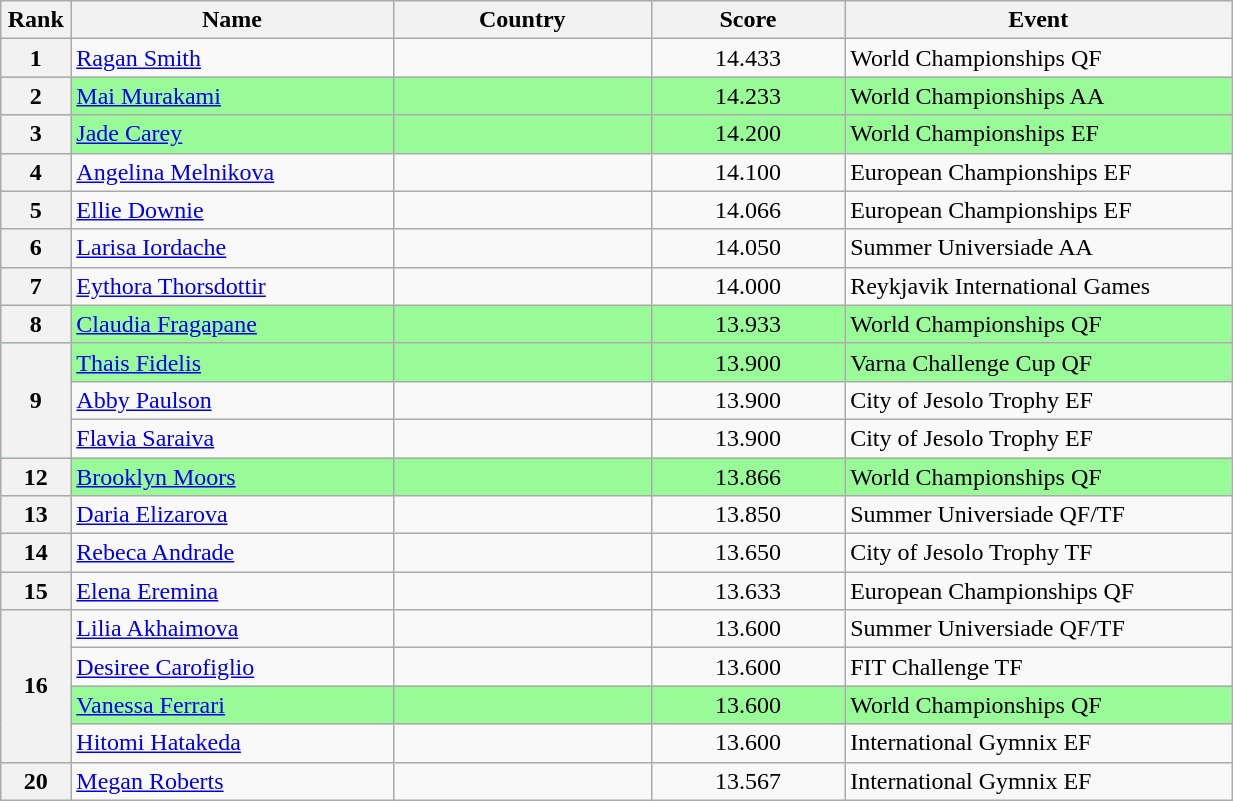<table class="wikitable sortable" style="width:65%;">
<tr>
<th style="text-align:center; width:5%;">Rank</th>
<th style="text-align:center; width:25%;">Name</th>
<th style="text-align:center; width:20%;">Country</th>
<th style="text-align:center; width:15%;">Score</th>
<th style="text-align:center; width:30%;">Event</th>
</tr>
<tr>
<th>1</th>
<td><a href='#'>Ragan Smith</a></td>
<td></td>
<td align=center>14.433</td>
<td>World Championships QF</td>
</tr>
<tr style="background:#98fb98;">
<th>2</th>
<td><a href='#'>Mai Murakami</a></td>
<td></td>
<td align=center>14.233</td>
<td>World Championships AA</td>
</tr>
<tr style="background:#98fb98;">
<th>3</th>
<td><a href='#'>Jade Carey</a></td>
<td></td>
<td align=center>14.200</td>
<td>World Championships EF</td>
</tr>
<tr>
<th>4</th>
<td><a href='#'>Angelina Melnikova</a></td>
<td></td>
<td align=center>14.100</td>
<td>European Championships EF</td>
</tr>
<tr>
<th>5</th>
<td><a href='#'>Ellie Downie</a></td>
<td></td>
<td align=center>14.066</td>
<td>European Championships EF</td>
</tr>
<tr>
<th>6</th>
<td><a href='#'>Larisa Iordache</a></td>
<td></td>
<td align="center">14.050</td>
<td>Summer Universiade AA</td>
</tr>
<tr>
<th>7</th>
<td><a href='#'>Eythora Thorsdottir</a></td>
<td></td>
<td align=center>14.000</td>
<td>Reykjavik International Games</td>
</tr>
<tr style="background:#98fb98;">
<th>8</th>
<td><a href='#'>Claudia Fragapane</a></td>
<td></td>
<td align="center">13.933</td>
<td>World Championships QF</td>
</tr>
<tr style="background:#98fb98;">
<th rowspan="3">9</th>
<td><a href='#'>Thais Fidelis</a></td>
<td></td>
<td align="center">13.900</td>
<td>Varna Challenge Cup QF</td>
</tr>
<tr>
<td><a href='#'>Abby Paulson</a></td>
<td></td>
<td align="center">13.900</td>
<td>City of Jesolo Trophy EF</td>
</tr>
<tr>
<td><a href='#'>Flavia Saraiva</a></td>
<td></td>
<td align=center>13.900</td>
<td>City of Jesolo Trophy EF</td>
</tr>
<tr style="background:#98fb98;">
<th>12</th>
<td><a href='#'>Brooklyn Moors</a></td>
<td></td>
<td align="center">13.866</td>
<td>World Championships QF</td>
</tr>
<tr>
<th>13</th>
<td><a href='#'>Daria Elizarova</a></td>
<td></td>
<td align="center">13.850</td>
<td>Summer Universiade QF/TF</td>
</tr>
<tr>
<th>14</th>
<td><a href='#'>Rebeca Andrade</a></td>
<td></td>
<td align="center">13.650</td>
<td>City of Jesolo Trophy TF</td>
</tr>
<tr>
<th>15</th>
<td><a href='#'>Elena Eremina</a></td>
<td></td>
<td align="center">13.633</td>
<td>European Championships QF</td>
</tr>
<tr>
<th rowspan="4">16</th>
<td><a href='#'>Lilia Akhaimova</a></td>
<td></td>
<td align="center">13.600</td>
<td>Summer Universiade QF/TF</td>
</tr>
<tr>
<td><a href='#'>Desiree Carofiglio</a></td>
<td></td>
<td align="center">13.600</td>
<td>FIT Challenge TF</td>
</tr>
<tr style="background:#98fb98;">
<td><a href='#'>Vanessa Ferrari</a></td>
<td></td>
<td align="center">13.600</td>
<td>World Championships QF</td>
</tr>
<tr>
<td><a href='#'>Hitomi Hatakeda</a></td>
<td></td>
<td align="center">13.600</td>
<td>International Gymnix EF</td>
</tr>
<tr>
<th>20</th>
<td><a href='#'>Megan Roberts</a></td>
<td></td>
<td align="center">13.567</td>
<td>International Gymnix EF</td>
</tr>
</table>
